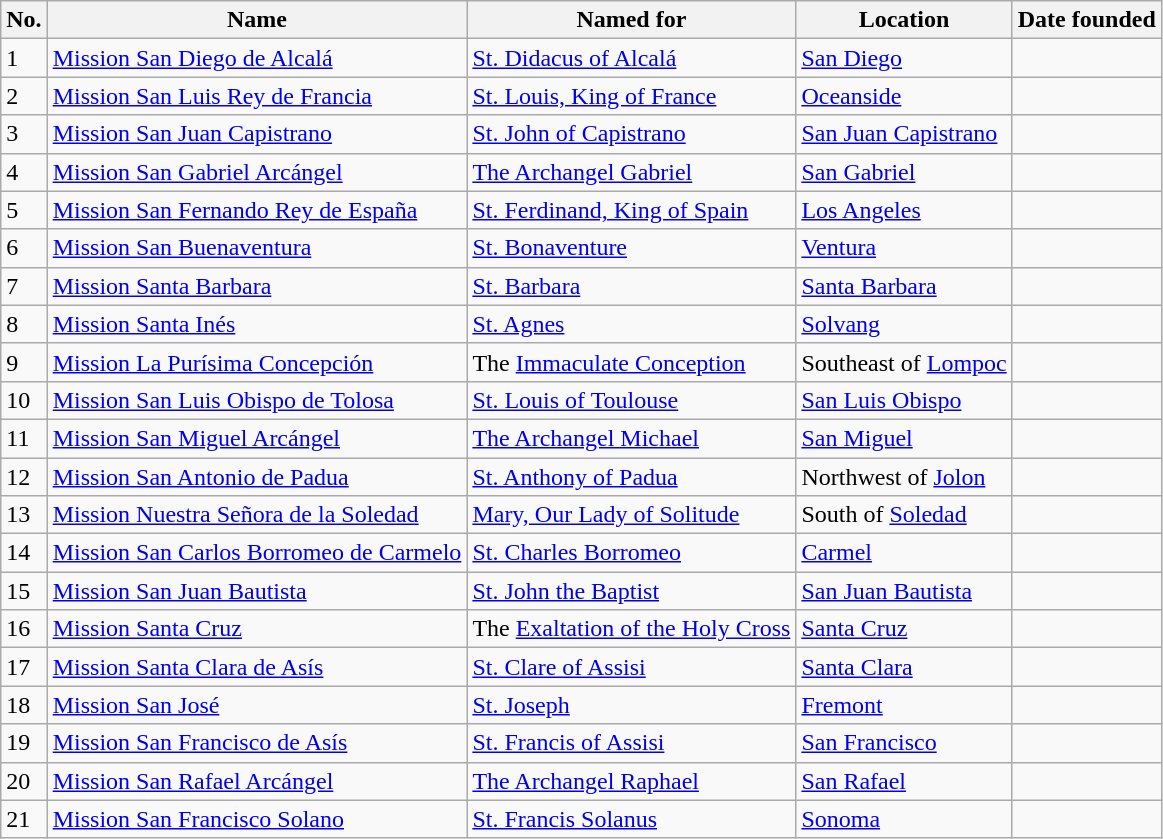<table class="wikitable sortable">
<tr>
<th>No.</th>
<th>Name</th>
<th>Named for</th>
<th>Location</th>
<th>Date founded</th>
</tr>
<tr>
<td>1</td>
<td><a href='#'>Mission San Diego de Alcalá</a></td>
<td><a href='#'>St. Didacus of Alcalá</a></td>
<td><a href='#'>San Diego</a></td>
<td></td>
</tr>
<tr>
<td>2</td>
<td><a href='#'>Mission San Luis Rey de Francia</a></td>
<td><a href='#'>St. Louis, King of France</a></td>
<td><a href='#'>Oceanside</a></td>
<td></td>
</tr>
<tr>
<td>3</td>
<td><a href='#'>Mission San Juan Capistrano</a></td>
<td><a href='#'>St. John of Capistrano</a></td>
<td><a href='#'>San Juan Capistrano</a></td>
<td></td>
</tr>
<tr>
<td>4</td>
<td><a href='#'>Mission San Gabriel Arcángel</a></td>
<td><a href='#'>The Archangel Gabriel</a></td>
<td><a href='#'>San Gabriel</a></td>
<td></td>
</tr>
<tr>
<td>5</td>
<td><a href='#'>Mission San Fernando Rey de España</a></td>
<td><a href='#'>St. Ferdinand, King of Spain</a></td>
<td><a href='#'>Los Angeles</a></td>
<td></td>
</tr>
<tr>
<td>6</td>
<td><a href='#'>Mission San Buenaventura</a></td>
<td><a href='#'>St. Bonaventure</a></td>
<td><a href='#'>Ventura</a></td>
<td></td>
</tr>
<tr>
<td>7</td>
<td><a href='#'>Mission Santa Barbara</a></td>
<td><a href='#'>St. Barbara</a></td>
<td><a href='#'>Santa Barbara</a></td>
<td></td>
</tr>
<tr>
<td>8</td>
<td><a href='#'>Mission Santa Inés</a></td>
<td><a href='#'>St. Agnes</a></td>
<td><a href='#'>Solvang</a></td>
<td></td>
</tr>
<tr>
<td>9</td>
<td><a href='#'>Mission La Purísima Concepción</a></td>
<td>The <a href='#'>Immaculate Conception</a></td>
<td>Southeast of <a href='#'>Lompoc</a></td>
<td></td>
</tr>
<tr>
<td>10</td>
<td><a href='#'>Mission San Luis Obispo de Tolosa</a></td>
<td><a href='#'>St. Louis of Toulouse</a></td>
<td><a href='#'>San Luis Obispo</a></td>
<td></td>
</tr>
<tr>
<td>11</td>
<td><a href='#'>Mission San Miguel Arcángel</a></td>
<td><a href='#'>The Archangel Michael</a></td>
<td><a href='#'>San Miguel</a></td>
<td></td>
</tr>
<tr>
<td>12</td>
<td><a href='#'>Mission San Antonio de Padua</a></td>
<td><a href='#'>St. Anthony of Padua</a></td>
<td>Northwest of <a href='#'>Jolon</a></td>
<td></td>
</tr>
<tr>
<td>13</td>
<td><a href='#'>Mission Nuestra Señora de la Soledad</a></td>
<td><a href='#'>Mary, Our Lady of Solitude</a></td>
<td>South of <a href='#'>Soledad</a></td>
<td></td>
</tr>
<tr>
<td>14</td>
<td><a href='#'>Mission San Carlos Borromeo de Carmelo</a></td>
<td><a href='#'>St. Charles Borromeo</a></td>
<td><a href='#'>Carmel</a></td>
<td></td>
</tr>
<tr>
<td>15</td>
<td><a href='#'>Mission San Juan Bautista</a></td>
<td><a href='#'>St. John the Baptist</a></td>
<td><a href='#'>San Juan Bautista</a></td>
<td></td>
</tr>
<tr>
<td>16</td>
<td><a href='#'>Mission Santa Cruz</a></td>
<td>The <a href='#'>Exaltation of the Holy Cross</a></td>
<td><a href='#'>Santa Cruz</a></td>
<td></td>
</tr>
<tr>
<td>17</td>
<td><a href='#'>Mission Santa Clara de Asís</a></td>
<td><a href='#'>St. Clare of Assisi</a></td>
<td><a href='#'>Santa Clara</a></td>
<td></td>
</tr>
<tr>
<td>18</td>
<td><a href='#'>Mission San José</a></td>
<td><a href='#'>St. Joseph</a></td>
<td><a href='#'>Fremont</a></td>
<td></td>
</tr>
<tr>
<td>19</td>
<td><a href='#'>Mission San Francisco de Asís</a></td>
<td><a href='#'>St. Francis of Assisi</a></td>
<td><a href='#'>San Francisco</a></td>
<td></td>
</tr>
<tr>
<td>20</td>
<td><a href='#'>Mission San Rafael Arcángel</a></td>
<td><a href='#'>The Archangel Raphael</a></td>
<td><a href='#'>San Rafael</a></td>
<td></td>
</tr>
<tr>
<td>21</td>
<td><a href='#'>Mission San Francisco Solano</a></td>
<td><a href='#'>St. Francis Solanus</a></td>
<td><a href='#'>Sonoma</a></td>
<td></td>
</tr>
</table>
